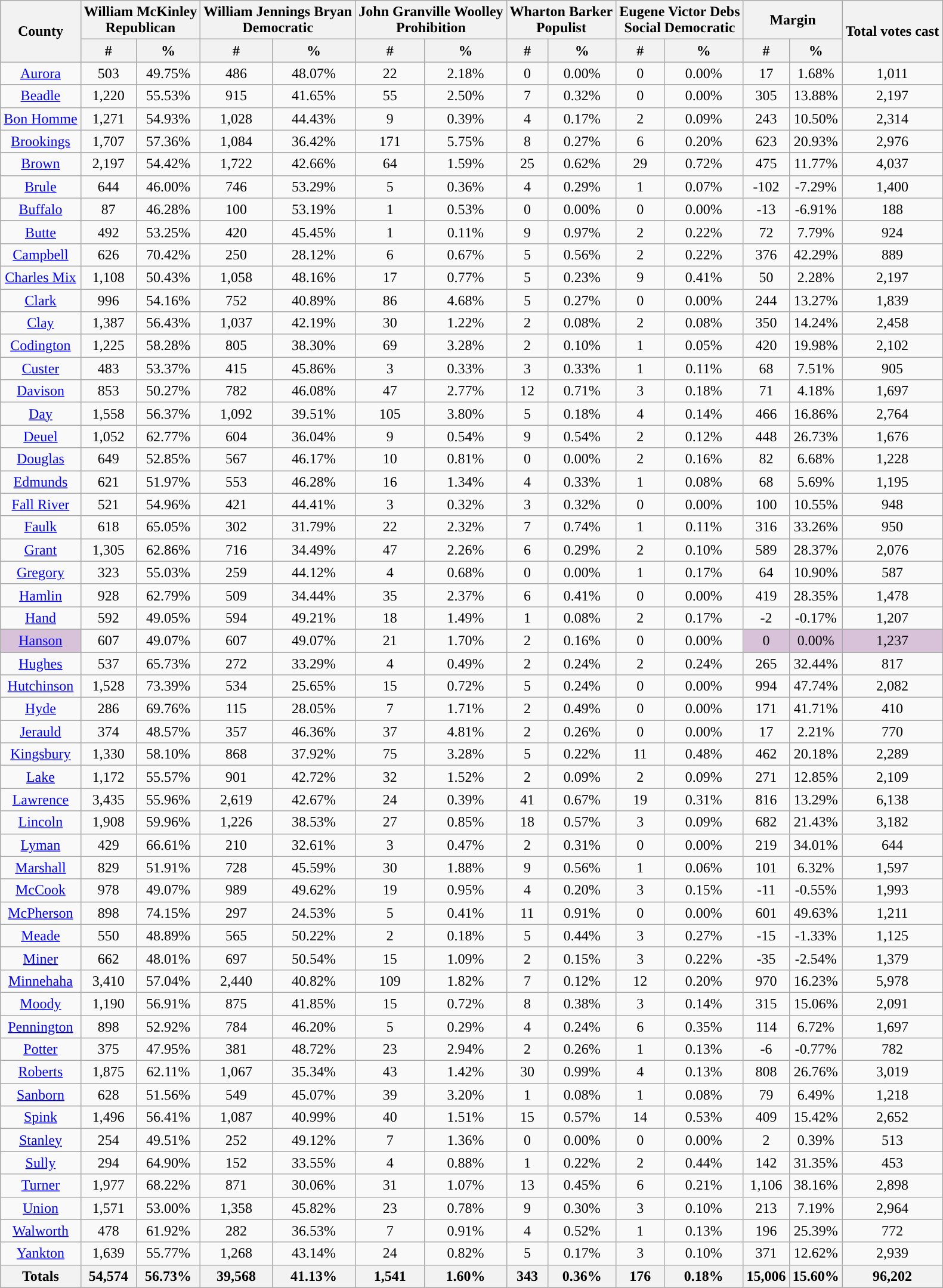<table class="wikitable sortable">
<tr>
<th rowspan="2">County</th>
<th colspan="2">William McKinley<br>Republican</th>
<th colspan="2">William Jennings Bryan<br>Democratic</th>
<th colspan="2">John Granville Woolley<br>Prohibition</th>
<th colspan="2">Wharton Barker<br>Populist</th>
<th colspan="2">Eugene Victor Debs<br>Social Democratic</th>
<th colspan="2">Margin</th>
<th rowspan="2">Total votes cast</th>
</tr>
<tr bgcolor="lightgrey">
<th data-sort-type="number">#</th>
<th data-sort-type="number">%</th>
<th data-sort-type="number">#</th>
<th data-sort-type="number">%</th>
<th data-sort-type="number">#</th>
<th data-sort-type="number">%</th>
<th data-sort-type="number">#</th>
<th data-sort-type="number">%</th>
<th data-sort-type="number">#</th>
<th data-sort-type="number">%</th>
<th data-sort-type="number">#</th>
<th data-sort-type="number">%</th>
</tr>
<tr style="text-align:center;">
<td><a href='#'>Aurora</a></td>
<td>503</td>
<td>49.75%</td>
<td>486</td>
<td>48.07%</td>
<td>22</td>
<td>2.18%</td>
<td>0</td>
<td>0.00%</td>
<td>0</td>
<td>0.00%</td>
<td>17</td>
<td>1.68%</td>
<td>1,011</td>
</tr>
<tr style="text-align:center;">
<td><a href='#'>Beadle</a></td>
<td>1,220</td>
<td>55.53%</td>
<td>915</td>
<td>41.65%</td>
<td>55</td>
<td>2.50%</td>
<td>7</td>
<td>0.32%</td>
<td>0</td>
<td>0.00%</td>
<td>305</td>
<td>13.88%</td>
<td>2,197</td>
</tr>
<tr style="text-align:center;">
<td><a href='#'>Bon Homme</a></td>
<td>1,271</td>
<td>54.93%</td>
<td>1,028</td>
<td>44.43%</td>
<td>9</td>
<td>0.39%</td>
<td>4</td>
<td>0.17%</td>
<td>2</td>
<td>0.09%</td>
<td>243</td>
<td>10.50%</td>
<td>2,314</td>
</tr>
<tr style="text-align:center;">
<td><a href='#'>Brookings</a></td>
<td>1,707</td>
<td>57.36%</td>
<td>1,084</td>
<td>36.42%</td>
<td>171</td>
<td>5.75%</td>
<td>8</td>
<td>0.27%</td>
<td>6</td>
<td>0.20%</td>
<td>623</td>
<td>20.93%</td>
<td>2,976</td>
</tr>
<tr style="text-align:center;">
<td><a href='#'>Brown</a></td>
<td>2,197</td>
<td>54.42%</td>
<td>1,722</td>
<td>42.66%</td>
<td>64</td>
<td>1.59%</td>
<td>25</td>
<td>0.62%</td>
<td>29</td>
<td>0.72%</td>
<td>475</td>
<td>11.77%</td>
<td>4,037</td>
</tr>
<tr style="text-align:center;">
<td><a href='#'>Brule</a></td>
<td>644</td>
<td>46.00%</td>
<td>746</td>
<td>53.29%</td>
<td>5</td>
<td>0.36%</td>
<td>4</td>
<td>0.29%</td>
<td>1</td>
<td>0.07%</td>
<td>-102</td>
<td>-7.29%</td>
<td>1,400</td>
</tr>
<tr style="text-align:center;">
<td><a href='#'>Buffalo</a></td>
<td>87</td>
<td>46.28%</td>
<td>100</td>
<td>53.19%</td>
<td>1</td>
<td>0.53%</td>
<td>0</td>
<td>0.00%</td>
<td>0</td>
<td>0.00%</td>
<td>-13</td>
<td>-6.91%</td>
<td>188</td>
</tr>
<tr style="text-align:center;">
<td><a href='#'>Butte</a></td>
<td>492</td>
<td>53.25%</td>
<td>420</td>
<td>45.45%</td>
<td>1</td>
<td>0.11%</td>
<td>9</td>
<td>0.97%</td>
<td>2</td>
<td>0.22%</td>
<td>72</td>
<td>7.79%</td>
<td>924</td>
</tr>
<tr style="text-align:center;">
<td><a href='#'>Campbell</a></td>
<td>626</td>
<td>70.42%</td>
<td>250</td>
<td>28.12%</td>
<td>6</td>
<td>0.67%</td>
<td>5</td>
<td>0.56%</td>
<td>2</td>
<td>0.22%</td>
<td>376</td>
<td>42.29%</td>
<td>889</td>
</tr>
<tr style="text-align:center;">
<td><a href='#'>Charles Mix</a></td>
<td>1,108</td>
<td>50.43%</td>
<td>1,058</td>
<td>48.16%</td>
<td>17</td>
<td>0.77%</td>
<td>5</td>
<td>0.23%</td>
<td>9</td>
<td>0.41%</td>
<td>50</td>
<td>2.28%</td>
<td>2,197</td>
</tr>
<tr style="text-align:center;">
<td><a href='#'>Clark</a></td>
<td>996</td>
<td>54.16%</td>
<td>752</td>
<td>40.89%</td>
<td>86</td>
<td>4.68%</td>
<td>5</td>
<td>0.27%</td>
<td>0</td>
<td>0.00%</td>
<td>244</td>
<td>13.27%</td>
<td>1,839</td>
</tr>
<tr style="text-align:center;">
<td><a href='#'>Clay</a></td>
<td>1,387</td>
<td>56.43%</td>
<td>1,037</td>
<td>42.19%</td>
<td>30</td>
<td>1.22%</td>
<td>2</td>
<td>0.08%</td>
<td>2</td>
<td>0.08%</td>
<td>350</td>
<td>14.24%</td>
<td>2,458</td>
</tr>
<tr style="text-align:center;">
<td><a href='#'>Codington</a></td>
<td>1,225</td>
<td>58.28%</td>
<td>805</td>
<td>38.30%</td>
<td>69</td>
<td>3.28%</td>
<td>2</td>
<td>0.10%</td>
<td>1</td>
<td>0.05%</td>
<td>420</td>
<td>19.98%</td>
<td>2,102</td>
</tr>
<tr style="text-align:center;">
<td><a href='#'>Custer</a></td>
<td>483</td>
<td>53.37%</td>
<td>415</td>
<td>45.86%</td>
<td>3</td>
<td>0.33%</td>
<td>3</td>
<td>0.33%</td>
<td>1</td>
<td>0.11%</td>
<td>68</td>
<td>7.51%</td>
<td>905</td>
</tr>
<tr style="text-align:center;">
<td><a href='#'>Davison</a></td>
<td>853</td>
<td>50.27%</td>
<td>782</td>
<td>46.08%</td>
<td>47</td>
<td>2.77%</td>
<td>12</td>
<td>0.71%</td>
<td>3</td>
<td>0.18%</td>
<td>71</td>
<td>4.18%</td>
<td>1,697</td>
</tr>
<tr style="text-align:center;">
<td><a href='#'>Day</a></td>
<td>1,558</td>
<td>56.37%</td>
<td>1,092</td>
<td>39.51%</td>
<td>105</td>
<td>3.80%</td>
<td>5</td>
<td>0.18%</td>
<td>4</td>
<td>0.14%</td>
<td>466</td>
<td>16.86%</td>
<td>2,764</td>
</tr>
<tr style="text-align:center;">
<td><a href='#'>Deuel</a></td>
<td>1,052</td>
<td>62.77%</td>
<td>604</td>
<td>36.04%</td>
<td>9</td>
<td>0.54%</td>
<td>9</td>
<td>0.54%</td>
<td>2</td>
<td>0.12%</td>
<td>448</td>
<td>26.73%</td>
<td>1,676</td>
</tr>
<tr style="text-align:center;">
<td><a href='#'>Douglas</a></td>
<td>649</td>
<td>52.85%</td>
<td>567</td>
<td>46.17%</td>
<td>10</td>
<td>0.81%</td>
<td>0</td>
<td>0.00%</td>
<td>2</td>
<td>0.16%</td>
<td>82</td>
<td>6.68%</td>
<td>1,228</td>
</tr>
<tr style="text-align:center;">
<td><a href='#'>Edmunds</a></td>
<td>621</td>
<td>51.97%</td>
<td>553</td>
<td>46.28%</td>
<td>16</td>
<td>1.34%</td>
<td>4</td>
<td>0.33%</td>
<td>1</td>
<td>0.08%</td>
<td>68</td>
<td>5.69%</td>
<td>1,195</td>
</tr>
<tr style="text-align:center;">
<td><a href='#'>Fall River</a></td>
<td>521</td>
<td>54.96%</td>
<td>421</td>
<td>44.41%</td>
<td>3</td>
<td>0.32%</td>
<td>3</td>
<td>0.32%</td>
<td>0</td>
<td>0.00%</td>
<td>100</td>
<td>10.55%</td>
<td>948</td>
</tr>
<tr style="text-align:center;">
<td><a href='#'>Faulk</a></td>
<td>618</td>
<td>65.05%</td>
<td>302</td>
<td>31.79%</td>
<td>22</td>
<td>2.32%</td>
<td>7</td>
<td>0.74%</td>
<td>1</td>
<td>0.11%</td>
<td>316</td>
<td>33.26%</td>
<td>950</td>
</tr>
<tr style="text-align:center;">
<td><a href='#'>Grant</a></td>
<td>1,305</td>
<td>62.86%</td>
<td>716</td>
<td>34.49%</td>
<td>47</td>
<td>2.26%</td>
<td>6</td>
<td>0.29%</td>
<td>2</td>
<td>0.10%</td>
<td>589</td>
<td>28.37%</td>
<td>2,076</td>
</tr>
<tr style="text-align:center;">
<td><a href='#'>Gregory</a></td>
<td>323</td>
<td>55.03%</td>
<td>259</td>
<td>44.12%</td>
<td>4</td>
<td>0.68%</td>
<td>0</td>
<td>0.00%</td>
<td>1</td>
<td>0.17%</td>
<td>64</td>
<td>10.90%</td>
<td>587</td>
</tr>
<tr style="text-align:center;">
<td><a href='#'>Hamlin</a></td>
<td>928</td>
<td>62.79%</td>
<td>509</td>
<td>34.44%</td>
<td>35</td>
<td>2.37%</td>
<td>6</td>
<td>0.41%</td>
<td>0</td>
<td>0.00%</td>
<td>419</td>
<td>28.35%</td>
<td>1,478</td>
</tr>
<tr style="text-align:center;">
<td><a href='#'>Hand</a></td>
<td>592</td>
<td>49.05%</td>
<td>594</td>
<td>49.21%</td>
<td>18</td>
<td>1.49%</td>
<td>1</td>
<td>0.08%</td>
<td>2</td>
<td>0.17%</td>
<td>-2</td>
<td>-0.17%</td>
<td>1,207</td>
</tr>
<tr style="text-align:center;">
<td style="background:#d8c2da"><a href='#'>Hanson</a></td>
<td>607</td>
<td>49.07%</td>
<td>607</td>
<td>49.07%</td>
<td>21</td>
<td>1.70%</td>
<td>2</td>
<td>0.16%</td>
<td>0</td>
<td>0.00%</td>
<td style="background:#d8c2da">0</td>
<td style="background:#d8c2da">0.00%</td>
<td style="background:#d8c2da">1,237</td>
</tr>
<tr style="text-align:center;">
<td><a href='#'>Hughes</a></td>
<td>537</td>
<td>65.73%</td>
<td>272</td>
<td>33.29%</td>
<td>4</td>
<td>0.49%</td>
<td>2</td>
<td>0.24%</td>
<td>2</td>
<td>0.24%</td>
<td>265</td>
<td>32.44%</td>
<td>817</td>
</tr>
<tr style="text-align:center;">
<td><a href='#'>Hutchinson</a></td>
<td>1,528</td>
<td>73.39%</td>
<td>534</td>
<td>25.65%</td>
<td>15</td>
<td>0.72%</td>
<td>5</td>
<td>0.24%</td>
<td>0</td>
<td>0.00%</td>
<td>994</td>
<td>47.74%</td>
<td>2,082</td>
</tr>
<tr style="text-align:center;">
<td><a href='#'>Hyde</a></td>
<td>286</td>
<td>69.76%</td>
<td>115</td>
<td>28.05%</td>
<td>7</td>
<td>1.71%</td>
<td>2</td>
<td>0.49%</td>
<td>0</td>
<td>0.00%</td>
<td>171</td>
<td>41.71%</td>
<td>410</td>
</tr>
<tr style="text-align:center;">
<td><a href='#'>Jerauld</a></td>
<td>374</td>
<td>48.57%</td>
<td>357</td>
<td>46.36%</td>
<td>37</td>
<td>4.81%</td>
<td>2</td>
<td>0.26%</td>
<td>0</td>
<td>0.00%</td>
<td>17</td>
<td>2.21%</td>
<td>770</td>
</tr>
<tr style="text-align:center;">
<td><a href='#'>Kingsbury</a></td>
<td>1,330</td>
<td>58.10%</td>
<td>868</td>
<td>37.92%</td>
<td>75</td>
<td>3.28%</td>
<td>5</td>
<td>0.22%</td>
<td>11</td>
<td>0.48%</td>
<td>462</td>
<td>20.18%</td>
<td>2,289</td>
</tr>
<tr style="text-align:center;">
<td><a href='#'>Lake</a></td>
<td>1,172</td>
<td>55.57%</td>
<td>901</td>
<td>42.72%</td>
<td>32</td>
<td>1.52%</td>
<td>2</td>
<td>0.09%</td>
<td>2</td>
<td>0.09%</td>
<td>271</td>
<td>12.85%</td>
<td>2,109</td>
</tr>
<tr style="text-align:center;">
<td><a href='#'>Lawrence</a></td>
<td>3,435</td>
<td>55.96%</td>
<td>2,619</td>
<td>42.67%</td>
<td>24</td>
<td>0.39%</td>
<td>41</td>
<td>0.67%</td>
<td>19</td>
<td>0.31%</td>
<td>816</td>
<td>13.29%</td>
<td>6,138</td>
</tr>
<tr style="text-align:center;">
<td><a href='#'>Lincoln</a></td>
<td>1,908</td>
<td>59.96%</td>
<td>1,226</td>
<td>38.53%</td>
<td>27</td>
<td>0.85%</td>
<td>18</td>
<td>0.57%</td>
<td>3</td>
<td>0.09%</td>
<td>682</td>
<td>21.43%</td>
<td>3,182</td>
</tr>
<tr style="text-align:center;">
<td><a href='#'>Lyman</a></td>
<td>429</td>
<td>66.61%</td>
<td>210</td>
<td>32.61%</td>
<td>3</td>
<td>0.47%</td>
<td>2</td>
<td>0.31%</td>
<td>0</td>
<td>0.00%</td>
<td>219</td>
<td>34.01%</td>
<td>644</td>
</tr>
<tr style="text-align:center;">
<td><a href='#'>Marshall</a></td>
<td>829</td>
<td>51.91%</td>
<td>728</td>
<td>45.59%</td>
<td>30</td>
<td>1.88%</td>
<td>9</td>
<td>0.56%</td>
<td>1</td>
<td>0.06%</td>
<td>101</td>
<td>6.32%</td>
<td>1,597</td>
</tr>
<tr style="text-align:center;">
<td><a href='#'>McCook</a></td>
<td>978</td>
<td>49.07%</td>
<td>989</td>
<td>49.62%</td>
<td>19</td>
<td>0.95%</td>
<td>4</td>
<td>0.20%</td>
<td>3</td>
<td>0.15%</td>
<td>-11</td>
<td>-0.55%</td>
<td>1,993</td>
</tr>
<tr style="text-align:center;">
<td><a href='#'>McPherson</a></td>
<td>898</td>
<td>74.15%</td>
<td>297</td>
<td>24.53%</td>
<td>5</td>
<td>0.41%</td>
<td>11</td>
<td>0.91%</td>
<td>0</td>
<td>0.00%</td>
<td>601</td>
<td>49.63%</td>
<td>1,211</td>
</tr>
<tr style="text-align:center;">
<td><a href='#'>Meade</a></td>
<td>550</td>
<td>48.89%</td>
<td>565</td>
<td>50.22%</td>
<td>2</td>
<td>0.18%</td>
<td>5</td>
<td>0.44%</td>
<td>3</td>
<td>0.27%</td>
<td>-15</td>
<td>-1.33%</td>
<td>1,125</td>
</tr>
<tr style="text-align:center;">
<td><a href='#'>Miner</a></td>
<td>662</td>
<td>48.01%</td>
<td>697</td>
<td>50.54%</td>
<td>15</td>
<td>1.09%</td>
<td>2</td>
<td>0.15%</td>
<td>3</td>
<td>0.22%</td>
<td>-35</td>
<td>-2.54%</td>
<td>1,379</td>
</tr>
<tr style="text-align:center;">
<td><a href='#'>Minnehaha</a></td>
<td>3,410</td>
<td>57.04%</td>
<td>2,440</td>
<td>40.82%</td>
<td>109</td>
<td>1.82%</td>
<td>7</td>
<td>0.12%</td>
<td>12</td>
<td>0.20%</td>
<td>970</td>
<td>16.23%</td>
<td>5,978</td>
</tr>
<tr style="text-align:center;">
<td><a href='#'>Moody</a></td>
<td>1,190</td>
<td>56.91%</td>
<td>875</td>
<td>41.85%</td>
<td>15</td>
<td>0.72%</td>
<td>8</td>
<td>0.38%</td>
<td>3</td>
<td>0.14%</td>
<td>315</td>
<td>15.06%</td>
<td>2,091</td>
</tr>
<tr style="text-align:center;">
<td><a href='#'>Pennington</a></td>
<td>898</td>
<td>52.92%</td>
<td>784</td>
<td>46.20%</td>
<td>5</td>
<td>0.29%</td>
<td>4</td>
<td>0.24%</td>
<td>6</td>
<td>0.35%</td>
<td>114</td>
<td>6.72%</td>
<td>1,697</td>
</tr>
<tr style="text-align:center;">
<td><a href='#'>Potter</a></td>
<td>375</td>
<td>47.95%</td>
<td>381</td>
<td>48.72%</td>
<td>23</td>
<td>2.94%</td>
<td>2</td>
<td>0.26%</td>
<td>1</td>
<td>0.13%</td>
<td>-6</td>
<td>-0.77%</td>
<td>782</td>
</tr>
<tr style="text-align:center;">
<td><a href='#'>Roberts</a></td>
<td>1,875</td>
<td>62.11%</td>
<td>1,067</td>
<td>35.34%</td>
<td>43</td>
<td>1.42%</td>
<td>30</td>
<td>0.99%</td>
<td>4</td>
<td>0.13%</td>
<td>808</td>
<td>26.76%</td>
<td>3,019</td>
</tr>
<tr style="text-align:center;">
<td><a href='#'>Sanborn</a></td>
<td>628</td>
<td>51.56%</td>
<td>549</td>
<td>45.07%</td>
<td>39</td>
<td>3.20%</td>
<td>1</td>
<td>0.08%</td>
<td>1</td>
<td>0.08%</td>
<td>79</td>
<td>6.49%</td>
<td>1,218</td>
</tr>
<tr style="text-align:center;">
<td><a href='#'>Spink</a></td>
<td>1,496</td>
<td>56.41%</td>
<td>1,087</td>
<td>40.99%</td>
<td>40</td>
<td>1.51%</td>
<td>15</td>
<td>0.57%</td>
<td>14</td>
<td>0.53%</td>
<td>409</td>
<td>15.42%</td>
<td>2,652</td>
</tr>
<tr style="text-align:center;">
<td><a href='#'>Stanley</a></td>
<td>254</td>
<td>49.51%</td>
<td>252</td>
<td>49.12%</td>
<td>7</td>
<td>1.36%</td>
<td>0</td>
<td>0.00%</td>
<td>0</td>
<td>0.00%</td>
<td>2</td>
<td>0.39%</td>
<td>513</td>
</tr>
<tr style="text-align:center;">
<td><a href='#'>Sully</a></td>
<td>294</td>
<td>64.90%</td>
<td>152</td>
<td>33.55%</td>
<td>4</td>
<td>0.88%</td>
<td>1</td>
<td>0.22%</td>
<td>2</td>
<td>0.44%</td>
<td>142</td>
<td>31.35%</td>
<td>453</td>
</tr>
<tr style="text-align:center;">
<td><a href='#'>Turner</a></td>
<td>1,977</td>
<td>68.22%</td>
<td>871</td>
<td>30.06%</td>
<td>31</td>
<td>1.07%</td>
<td>13</td>
<td>0.45%</td>
<td>6</td>
<td>0.21%</td>
<td>1,106</td>
<td>38.16%</td>
<td>2,898</td>
</tr>
<tr style="text-align:center;">
<td><a href='#'>Union</a></td>
<td>1,571</td>
<td>53.00%</td>
<td>1,358</td>
<td>45.82%</td>
<td>23</td>
<td>0.78%</td>
<td>9</td>
<td>0.30%</td>
<td>3</td>
<td>0.10%</td>
<td>213</td>
<td>7.19%</td>
<td>2,964</td>
</tr>
<tr style="text-align:center;">
<td><a href='#'>Walworth</a></td>
<td>478</td>
<td>61.92%</td>
<td>282</td>
<td>36.53%</td>
<td>7</td>
<td>0.91%</td>
<td>4</td>
<td>0.52%</td>
<td>1</td>
<td>0.13%</td>
<td>196</td>
<td>25.39%</td>
<td>772</td>
</tr>
<tr style="text-align:center;">
<td><a href='#'>Yankton</a></td>
<td>1,639</td>
<td>55.77%</td>
<td>1,268</td>
<td>43.14%</td>
<td>24</td>
<td>0.82%</td>
<td>5</td>
<td>0.17%</td>
<td>3</td>
<td>0.10%</td>
<td>371</td>
<td>12.62%</td>
<td>2,939</td>
</tr>
<tr style="text-align:center;">
<th>Totals</th>
<th>54,574</th>
<th>56.73%</th>
<th>39,568</th>
<th>41.13%</th>
<th>1,541</th>
<th>1.60%</th>
<th>343</th>
<th>0.36%</th>
<th>176</th>
<th>0.18%</th>
<th>15,006</th>
<th>15.60%</th>
<th>96,202</th>
</tr>
</table>
